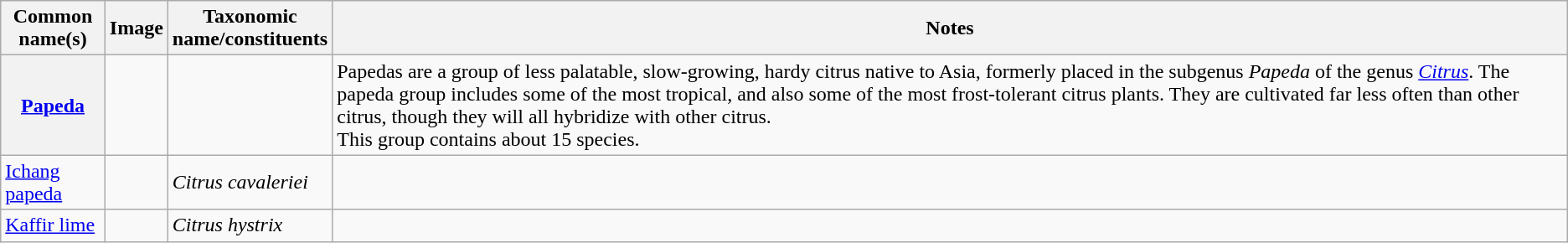<table class="wikitable sortable">
<tr>
<th scope="col">Common<br>name(s)</th>
<th scope="col">Image</th>
<th scope="col">Taxonomic<br>name/constituents</th>
<th scope="col">Notes</th>
</tr>
<tr>
<th scope="row"><a href='#'>Papeda</a></th>
<td></td>
<td></td>
<td>Papedas are a group of less palatable, slow-growing, hardy citrus native to Asia, formerly placed in the subgenus <em>Papeda</em> of the genus <em><a href='#'>Citrus</a></em>. The papeda group includes some of the most tropical, and also some of the most frost-tolerant citrus plants. They are cultivated far less often than other citrus, though they will all hybridize with other citrus.<br>This group contains about 15 species.</td>
</tr>
<tr>
<td scope="row"><a href='#'>Ichang papeda</a></td>
<td></td>
<td><em>Citrus cavaleriei</em></td>
<td></td>
</tr>
<tr>
<td scope="row"><a href='#'>Kaffir lime</a></td>
<td></td>
<td><em>Citrus hystrix</em></td>
<td></td>
</tr>
</table>
